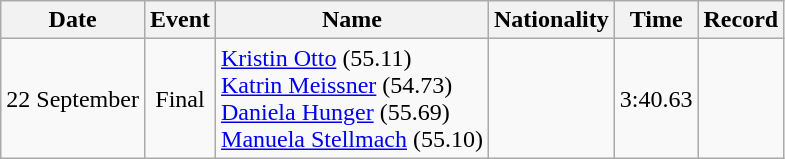<table class=wikitable style=text-align:center>
<tr>
<th>Date</th>
<th>Event</th>
<th>Name</th>
<th>Nationality</th>
<th>Time</th>
<th>Record</th>
</tr>
<tr>
<td>22 September</td>
<td>Final</td>
<td align=left><a href='#'>Kristin Otto</a> (55.11)<br><a href='#'>Katrin Meissner</a> (54.73)<br><a href='#'>Daniela Hunger</a> (55.69)<br><a href='#'>Manuela Stellmach</a> (55.10)</td>
<td align=left></td>
<td>3:40.63</td>
<td></td>
</tr>
</table>
